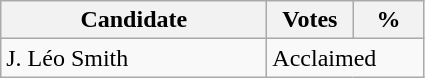<table class="wikitable">
<tr>
<th style="width: 170px">Candidate</th>
<th style="width: 50px">Votes</th>
<th style="width: 40px">%</th>
</tr>
<tr>
<td>J. Léo Smith</td>
<td colspan="2">Acclaimed</td>
</tr>
</table>
